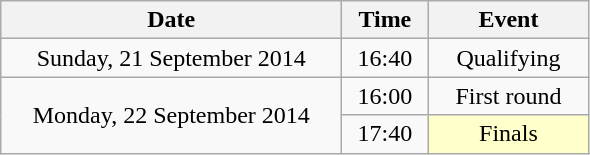<table class = "wikitable" style="text-align:center;">
<tr>
<th width=220>Date</th>
<th width=50>Time</th>
<th width=100>Event</th>
</tr>
<tr>
<td>Sunday, 21 September 2014</td>
<td>16:40</td>
<td>Qualifying</td>
</tr>
<tr>
<td rowspan=2>Monday, 22 September 2014</td>
<td>16:00</td>
<td>First round</td>
</tr>
<tr>
<td>17:40</td>
<td bgcolor=ffffcc>Finals</td>
</tr>
</table>
